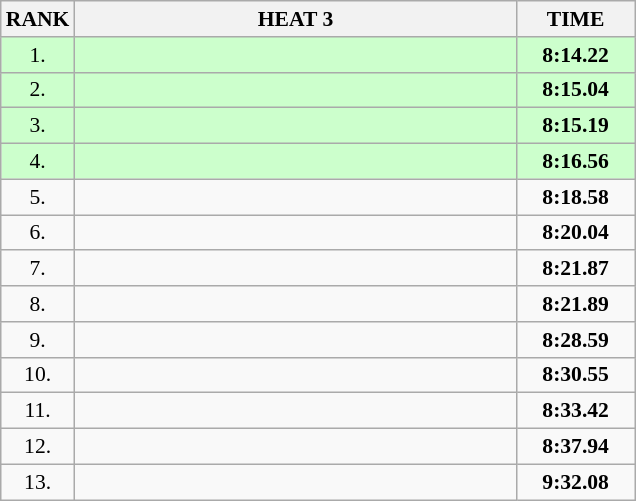<table class="wikitable" style="border-collapse: collapse; font-size: 90%;">
<tr>
<th>RANK</th>
<th style="width: 20em">HEAT 3</th>
<th style="width: 5em">TIME</th>
</tr>
<tr style="background:#ccffcc;">
<td align="center">1.</td>
<td></td>
<td align="center"><strong>8:14.22</strong></td>
</tr>
<tr style="background:#ccffcc;">
<td align="center">2.</td>
<td></td>
<td align="center"><strong>8:15.04</strong></td>
</tr>
<tr style="background:#ccffcc;">
<td align="center">3.</td>
<td></td>
<td align="center"><strong>8:15.19</strong></td>
</tr>
<tr style="background:#ccffcc;">
<td align="center">4.</td>
<td></td>
<td align="center"><strong>8:16.56</strong></td>
</tr>
<tr>
<td align="center">5.</td>
<td></td>
<td align="center"><strong>8:18.58</strong></td>
</tr>
<tr>
<td align="center">6.</td>
<td></td>
<td align="center"><strong>8:20.04</strong></td>
</tr>
<tr>
<td align="center">7.</td>
<td></td>
<td align="center"><strong>8:21.87</strong></td>
</tr>
<tr>
<td align="center">8.</td>
<td></td>
<td align="center"><strong>8:21.89</strong></td>
</tr>
<tr>
<td align="center">9.</td>
<td></td>
<td align="center"><strong>8:28.59</strong></td>
</tr>
<tr>
<td align="center">10.</td>
<td></td>
<td align="center"><strong>8:30.55</strong></td>
</tr>
<tr>
<td align="center">11.</td>
<td></td>
<td align="center"><strong>8:33.42</strong></td>
</tr>
<tr>
<td align="center">12.</td>
<td></td>
<td align="center"><strong>8:37.94</strong></td>
</tr>
<tr>
<td align="center">13.</td>
<td></td>
<td align="center"><strong>9:32.08</strong></td>
</tr>
</table>
